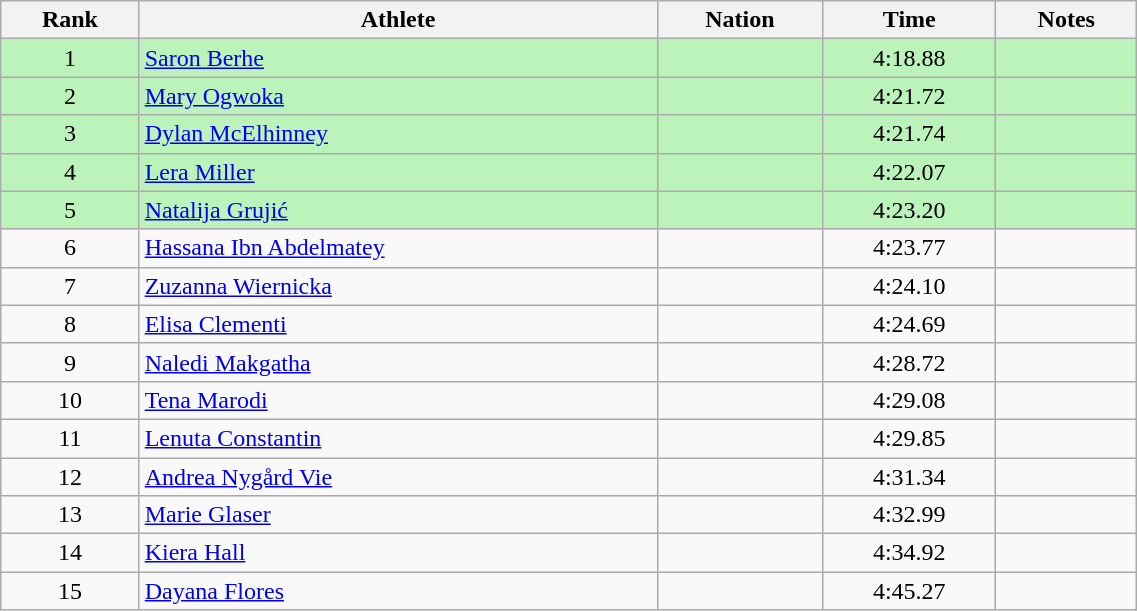<table class="wikitable sortable" style="text-align:center;width: 60%;">
<tr>
<th scope="col">Rank</th>
<th scope="col">Athlete</th>
<th scope="col">Nation</th>
<th scope="col">Time</th>
<th scope="col">Notes</th>
</tr>
<tr bgcolor=bbf3bb>
<td>1</td>
<td align=left><a href='#'>Saron Berhe</a></td>
<td align=left></td>
<td>4:18.88</td>
<td></td>
</tr>
<tr bgcolor=bbf3bb>
<td>2</td>
<td align=left><a href='#'>Mary Ogwoka</a></td>
<td align=left></td>
<td>4:21.72</td>
<td></td>
</tr>
<tr bgcolor=bbf3bb>
<td>3</td>
<td align=left><a href='#'>Dylan McElhinney</a></td>
<td align=left></td>
<td>4:21.74</td>
<td></td>
</tr>
<tr bgcolor=bbf3bb>
<td>4</td>
<td align=left><a href='#'>Lera Miller</a></td>
<td align=left></td>
<td>4:22.07</td>
<td></td>
</tr>
<tr bgcolor=bbf3bb>
<td>5</td>
<td align=left><a href='#'>Natalija Grujić</a></td>
<td align=left></td>
<td>4:23.20</td>
<td></td>
</tr>
<tr>
<td>6</td>
<td align=left><a href='#'>Hassana Ibn Abdelmatey</a></td>
<td align=left></td>
<td>4:23.77</td>
<td></td>
</tr>
<tr>
<td>7</td>
<td align=left><a href='#'>Zuzanna Wiernicka</a></td>
<td align=left></td>
<td>4:24.10</td>
<td></td>
</tr>
<tr>
<td>8</td>
<td align=left><a href='#'>Elisa Clementi</a></td>
<td align=left></td>
<td>4:24.69</td>
<td></td>
</tr>
<tr>
<td>9</td>
<td align=left><a href='#'>Naledi Makgatha</a></td>
<td align=left></td>
<td>4:28.72</td>
<td></td>
</tr>
<tr>
<td>10</td>
<td align=left><a href='#'>Tena Marodi</a></td>
<td align=left></td>
<td>4:29.08</td>
<td></td>
</tr>
<tr>
<td>11</td>
<td align=left><a href='#'>Lenuta Constantin</a></td>
<td align=left></td>
<td>4:29.85</td>
<td></td>
</tr>
<tr>
<td>12</td>
<td align=left><a href='#'>Andrea Nygård Vie</a></td>
<td align=left></td>
<td>4:31.34</td>
<td></td>
</tr>
<tr>
<td>13</td>
<td align=left><a href='#'>Marie Glaser</a></td>
<td align=left></td>
<td>4:32.99</td>
<td></td>
</tr>
<tr>
<td>14</td>
<td align=left><a href='#'>Kiera Hall</a></td>
<td align=left></td>
<td>4:34.92</td>
<td></td>
</tr>
<tr>
<td>15</td>
<td align=left><a href='#'>Dayana Flores</a></td>
<td align=left></td>
<td>4:45.27</td>
<td></td>
</tr>
</table>
